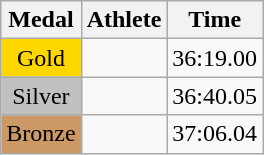<table class="wikitable">
<tr>
<th>Medal</th>
<th>Athlete</th>
<th>Time</th>
</tr>
<tr>
<td style="text-align:center;background-color:gold;">Gold</td>
<td></td>
<td>36:19.00</td>
</tr>
<tr>
<td style="text-align:center;background-color:silver;">Silver</td>
<td></td>
<td>36:40.05</td>
</tr>
<tr>
<td style="text-align:center;background-color:#CC9966;">Bronze</td>
<td></td>
<td>37:06.04</td>
</tr>
</table>
